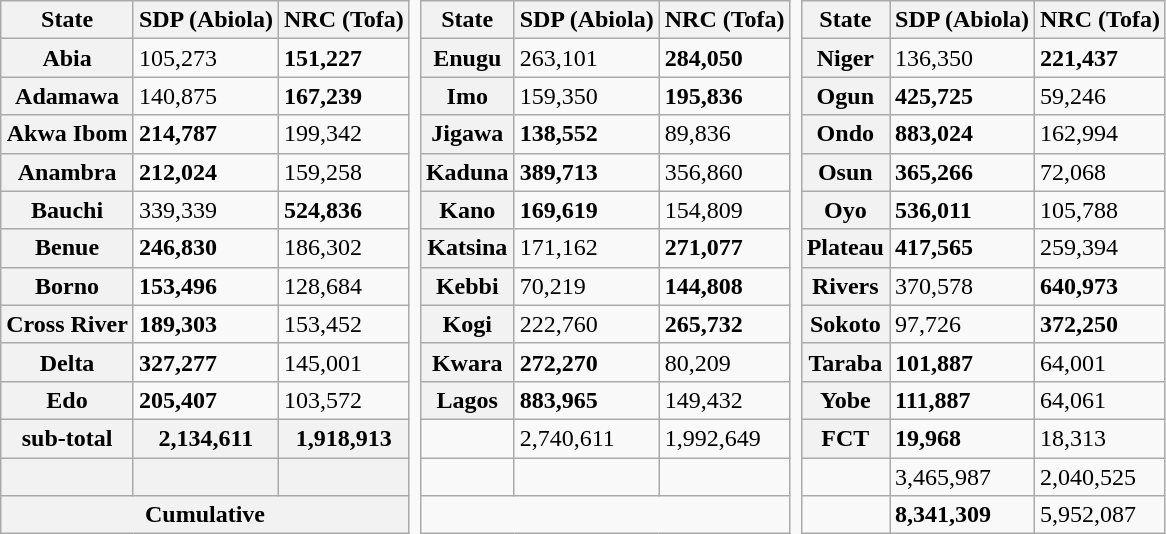<table class="wikitable sortable mw-collapsible" style="border: none;">
<tr>
<th scope="col">State</th>
<th scope="col">SDP (Abiola)</th>
<th scope="col">NRC (Tofa)</th>
<td rowspan="15" style="border: none;"></td>
<th scope="col">State</th>
<th scope="col">SDP (Abiola)</th>
<th scope="col">NRC (Tofa)</th>
<td rowspan="15" style="border: none;"></td>
<th scope="col">State</th>
<th scope="col">SDP (Abiola)</th>
<th scope="col">NRC (Tofa)</th>
</tr>
<tr>
<th>Abia</th>
<td>105,273</td>
<td><strong>151,227</strong></td>
<th>Enugu</th>
<td>263,101</td>
<td><strong>284,050</strong></td>
<th>Niger</th>
<td>136,350</td>
<td><strong>221,437</strong></td>
</tr>
<tr>
<th>Adamawa</th>
<td>140,875</td>
<td><strong>167,239</strong></td>
<th>Imo</th>
<td>159,350</td>
<td><strong>195,836</strong></td>
<th>Ogun</th>
<td><strong>425,725</strong></td>
<td>59,246</td>
</tr>
<tr>
<th>Akwa Ibom</th>
<td><strong>214,787</strong></td>
<td>199,342</td>
<th>Jigawa</th>
<td><strong>138,552</strong></td>
<td>89,836</td>
<th>Ondo</th>
<td><strong>883,024</strong></td>
<td>162,994</td>
</tr>
<tr>
<th>Anambra</th>
<td><strong>212,024</strong></td>
<td>159,258</td>
<th>Kaduna</th>
<td><strong>389,713</strong></td>
<td>356,860</td>
<th>Osun</th>
<td><strong>365,266</strong></td>
<td>72,068</td>
</tr>
<tr>
<th>Bauchi</th>
<td>339,339</td>
<td><strong>524,836</strong></td>
<th>Kano</th>
<td><strong>169,619</strong></td>
<td>154,809</td>
<th>Oyo</th>
<td><strong>536,011</strong></td>
<td>105,788</td>
</tr>
<tr>
<th>Benue</th>
<td><strong>246,830</strong></td>
<td>186,302</td>
<th>Katsina</th>
<td>171,162</td>
<td><strong>271,077</strong></td>
<th>Plateau</th>
<td><strong>417,565</strong></td>
<td>259,394</td>
</tr>
<tr>
<th>Borno</th>
<td><strong>153,496</strong></td>
<td>128,684</td>
<th>Kebbi</th>
<td>70,219</td>
<td><strong>144,808</strong></td>
<th>Rivers</th>
<td>370,578</td>
<td><strong>640,973</strong></td>
</tr>
<tr>
<th>Cross River</th>
<td><strong>189,303</strong></td>
<td>153,452</td>
<th>Kogi</th>
<td>222,760</td>
<td><strong>265,732</strong></td>
<th>Sokoto</th>
<td>97,726</td>
<td><strong>372,250</strong></td>
</tr>
<tr>
<th>Delta</th>
<td><strong>327,277</strong></td>
<td>145,001</td>
<th>Kwara</th>
<td><strong>272,270</strong></td>
<td>80,209</td>
<th>Taraba</th>
<td><strong>101,887</strong></td>
<td>64,001</td>
</tr>
<tr>
<th>Edo</th>
<td><strong>205,407</strong></td>
<td>103,572</td>
<th>Lagos</th>
<td><strong>883,965</strong></td>
<td>149,432</td>
<th>Yobe</th>
<td><strong>111,887</strong></td>
<td>64,061</td>
</tr>
<tr>
<th>sub-total</th>
<th>2,134,611</th>
<th>1,918,913</th>
<td></td>
<td>2,740,611</td>
<td>1,992,649</td>
<th>FCT</th>
<td><strong>19,968</strong></td>
<td>18,313</td>
</tr>
<tr>
<th></th>
<th></th>
<th></th>
<td></td>
<td></td>
<td></td>
<td></td>
<td>3,465,987</td>
<td>2,040,525</td>
</tr>
<tr>
<th colspan="3">Cumulative</th>
<td colspan="3"></td>
<td></td>
<td><strong>8,341,309</strong></td>
<td>5,952,087</td>
</tr>
</table>
